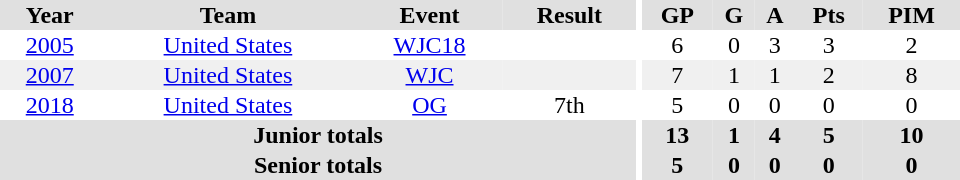<table border="0" cellpadding="1" cellspacing="0" ID="Table3" style="text-align:center; width:40em">
<tr ALIGN="center" bgcolor="#e0e0e0">
<th>Year</th>
<th>Team</th>
<th>Event</th>
<th>Result</th>
<th rowspan="99" bgcolor="#ffffff"></th>
<th>GP</th>
<th>G</th>
<th>A</th>
<th>Pts</th>
<th>PIM</th>
</tr>
<tr>
<td><a href='#'>2005</a></td>
<td><a href='#'>United States</a></td>
<td><a href='#'>WJC18</a></td>
<td></td>
<td>6</td>
<td>0</td>
<td>3</td>
<td>3</td>
<td>2</td>
</tr>
<tr bgcolor="#f0f0f0">
<td><a href='#'>2007</a></td>
<td><a href='#'>United States</a></td>
<td><a href='#'>WJC</a></td>
<td></td>
<td>7</td>
<td>1</td>
<td>1</td>
<td>2</td>
<td>8</td>
</tr>
<tr>
<td><a href='#'>2018</a></td>
<td><a href='#'>United States</a></td>
<td><a href='#'>OG</a></td>
<td>7th</td>
<td>5</td>
<td>0</td>
<td>0</td>
<td>0</td>
<td>0</td>
</tr>
<tr bgcolor="#e0e0e0">
<th colspan="4">Junior totals</th>
<th>13</th>
<th>1</th>
<th>4</th>
<th>5</th>
<th>10</th>
</tr>
<tr bgcolor="#e0e0e0">
<th colspan="4">Senior totals</th>
<th>5</th>
<th>0</th>
<th>0</th>
<th>0</th>
<th>0</th>
</tr>
</table>
